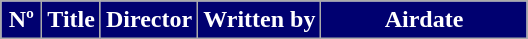<table class=wikitable style="background:#FFFFFF">
<tr style="color:#FFFFFF">
<th style="background:#000070; width:20px">Nº</th>
<th style="background:#000070">Title</th>
<th style="background:#000070">Director</th>
<th style="background:#000070">Written by</th>
<th style="background:#000070; width:130px">Airdate<br>


</th>
</tr>
</table>
